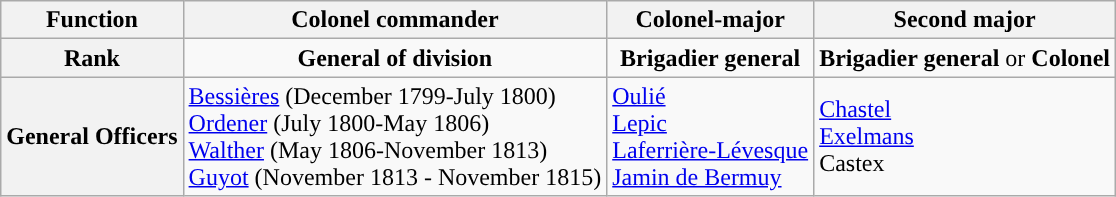<table class="wikitable">
<tr>
<th>Function</th>
<th>Colonel commander</th>
<th>Colonel-major</th>
<th>Second major</th>
</tr>
<tr>
<th colspan="1" bgcolor="#f9f9f9;"><strong>Rank</strong></th>
<td align="center"><strong>General of division</strong></td>
<td align="center"><strong>Brigadier general</strong></td>
<td align="center"><strong>Brigadier general</strong> or <strong>Colonel</strong></td>
</tr>
<tr>
<th colspan="1" bgcolor="#f9f9f9;"><strong>General Officers</strong></th>
<td align="left"><a href='#'>Bessières</a> (December 1799-July 1800)<br><a href='#'>Ordener</a> (July 1800-May 1806)<br><a href='#'>Walther</a> (May 1806-November 1813)<br><a href='#'>Guyot</a> (November 1813 - November 1815)</td>
<td align="left"><a href='#'>Oulié</a><br><a href='#'>Lepic</a><br><a href='#'>Laferrière-Lévesque</a><br><a href='#'>Jamin de Bermuy</a></td>
<td align="left"><a href='#'>Chastel</a><br><a href='#'>Exelmans</a><br>Castex</td>
</tr>
</table>
